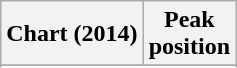<table class="wikitable sortable plainrowheaders" style="text-align:center">
<tr>
<th scope="col">Chart (2014)</th>
<th scope="col">Peak<br>position</th>
</tr>
<tr>
</tr>
<tr>
</tr>
</table>
